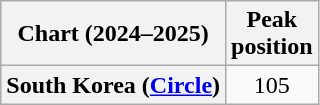<table class="wikitable plainrowheaders">
<tr>
<th scope="col">Chart (2024–2025)</th>
<th scope="col">Peak<br>position</th>
</tr>
<tr>
<th scope="row">South Korea (<a href='#'>Circle</a>)</th>
<td style="text-align:center">105</td>
</tr>
</table>
